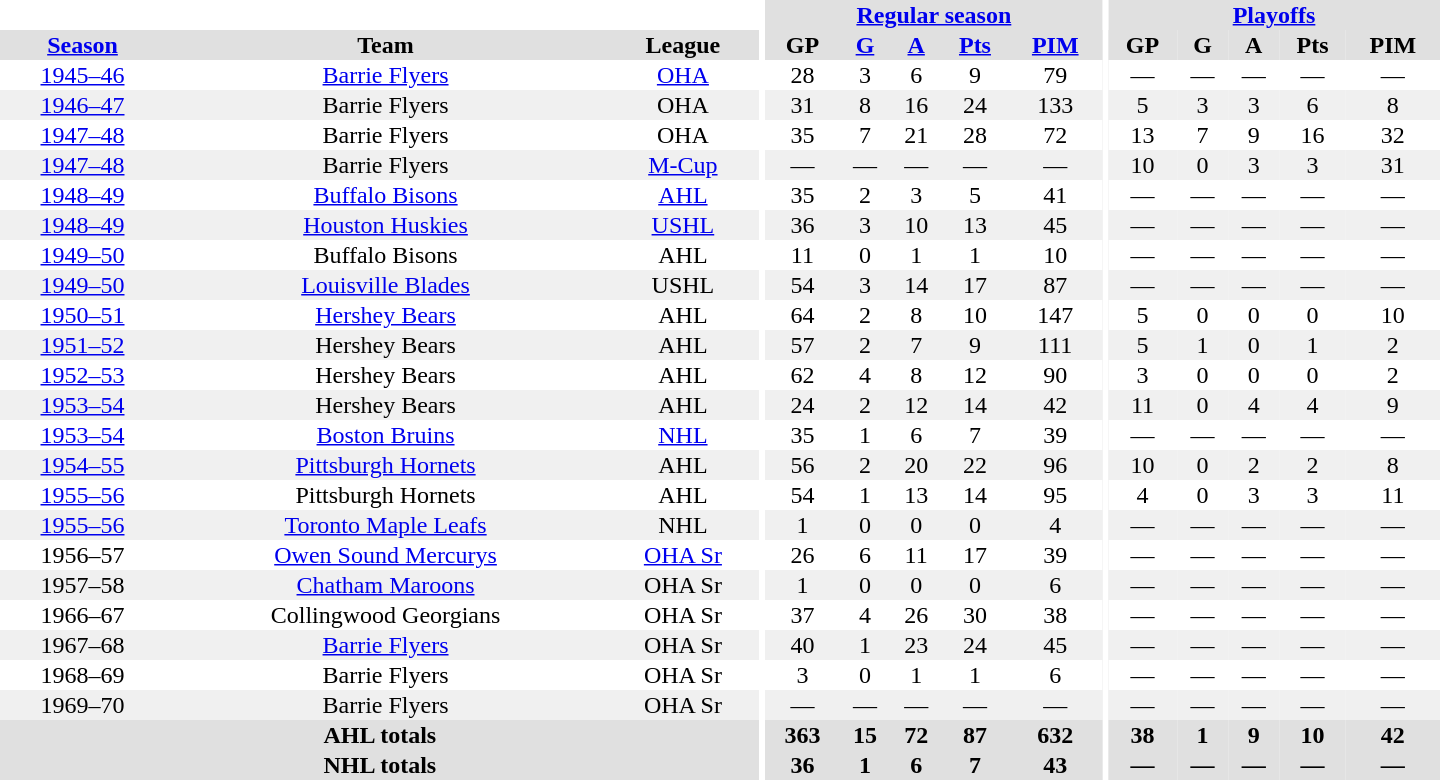<table border="0" cellpadding="1" cellspacing="0" style="text-align:center; width:60em">
<tr bgcolor="#e0e0e0">
<th colspan="3" bgcolor="#ffffff"></th>
<th rowspan="100" bgcolor="#ffffff"></th>
<th colspan="5"><a href='#'>Regular season</a></th>
<th rowspan="100" bgcolor="#ffffff"></th>
<th colspan="5"><a href='#'>Playoffs</a></th>
</tr>
<tr bgcolor="#e0e0e0">
<th><a href='#'>Season</a></th>
<th>Team</th>
<th>League</th>
<th>GP</th>
<th><a href='#'>G</a></th>
<th><a href='#'>A</a></th>
<th><a href='#'>Pts</a></th>
<th><a href='#'>PIM</a></th>
<th>GP</th>
<th>G</th>
<th>A</th>
<th>Pts</th>
<th>PIM</th>
</tr>
<tr>
<td><a href='#'>1945–46</a></td>
<td><a href='#'>Barrie Flyers</a></td>
<td><a href='#'>OHA</a></td>
<td>28</td>
<td>3</td>
<td>6</td>
<td>9</td>
<td>79</td>
<td>—</td>
<td>—</td>
<td>—</td>
<td>—</td>
<td>—</td>
</tr>
<tr bgcolor="#f0f0f0">
<td><a href='#'>1946–47</a></td>
<td>Barrie Flyers</td>
<td>OHA</td>
<td>31</td>
<td>8</td>
<td>16</td>
<td>24</td>
<td>133</td>
<td>5</td>
<td>3</td>
<td>3</td>
<td>6</td>
<td>8</td>
</tr>
<tr>
<td><a href='#'>1947–48</a></td>
<td>Barrie Flyers</td>
<td>OHA</td>
<td>35</td>
<td>7</td>
<td>21</td>
<td>28</td>
<td>72</td>
<td>13</td>
<td>7</td>
<td>9</td>
<td>16</td>
<td>32</td>
</tr>
<tr bgcolor="#f0f0f0">
<td><a href='#'>1947–48</a></td>
<td>Barrie Flyers</td>
<td><a href='#'>M-Cup</a></td>
<td>—</td>
<td>—</td>
<td>—</td>
<td>—</td>
<td>—</td>
<td>10</td>
<td>0</td>
<td>3</td>
<td>3</td>
<td>31</td>
</tr>
<tr>
<td><a href='#'>1948–49</a></td>
<td><a href='#'>Buffalo Bisons</a></td>
<td><a href='#'>AHL</a></td>
<td>35</td>
<td>2</td>
<td>3</td>
<td>5</td>
<td>41</td>
<td>—</td>
<td>—</td>
<td>—</td>
<td>—</td>
<td>—</td>
</tr>
<tr bgcolor="#f0f0f0">
<td><a href='#'>1948–49</a></td>
<td><a href='#'>Houston Huskies</a></td>
<td><a href='#'>USHL</a></td>
<td>36</td>
<td>3</td>
<td>10</td>
<td>13</td>
<td>45</td>
<td>—</td>
<td>—</td>
<td>—</td>
<td>—</td>
<td>—</td>
</tr>
<tr>
<td><a href='#'>1949–50</a></td>
<td>Buffalo Bisons</td>
<td>AHL</td>
<td>11</td>
<td>0</td>
<td>1</td>
<td>1</td>
<td>10</td>
<td>—</td>
<td>—</td>
<td>—</td>
<td>—</td>
<td>—</td>
</tr>
<tr bgcolor="#f0f0f0">
<td><a href='#'>1949–50</a></td>
<td><a href='#'>Louisville Blades</a></td>
<td>USHL</td>
<td>54</td>
<td>3</td>
<td>14</td>
<td>17</td>
<td>87</td>
<td>—</td>
<td>—</td>
<td>—</td>
<td>—</td>
<td>—</td>
</tr>
<tr>
<td><a href='#'>1950–51</a></td>
<td><a href='#'>Hershey Bears</a></td>
<td>AHL</td>
<td>64</td>
<td>2</td>
<td>8</td>
<td>10</td>
<td>147</td>
<td>5</td>
<td>0</td>
<td>0</td>
<td>0</td>
<td>10</td>
</tr>
<tr bgcolor="#f0f0f0">
<td><a href='#'>1951–52</a></td>
<td>Hershey Bears</td>
<td>AHL</td>
<td>57</td>
<td>2</td>
<td>7</td>
<td>9</td>
<td>111</td>
<td>5</td>
<td>1</td>
<td>0</td>
<td>1</td>
<td>2</td>
</tr>
<tr>
<td><a href='#'>1952–53</a></td>
<td>Hershey Bears</td>
<td>AHL</td>
<td>62</td>
<td>4</td>
<td>8</td>
<td>12</td>
<td>90</td>
<td>3</td>
<td>0</td>
<td>0</td>
<td>0</td>
<td>2</td>
</tr>
<tr bgcolor="#f0f0f0">
<td><a href='#'>1953–54</a></td>
<td>Hershey Bears</td>
<td>AHL</td>
<td>24</td>
<td>2</td>
<td>12</td>
<td>14</td>
<td>42</td>
<td>11</td>
<td>0</td>
<td>4</td>
<td>4</td>
<td>9</td>
</tr>
<tr>
<td><a href='#'>1953–54</a></td>
<td><a href='#'>Boston Bruins</a></td>
<td><a href='#'>NHL</a></td>
<td>35</td>
<td>1</td>
<td>6</td>
<td>7</td>
<td>39</td>
<td>—</td>
<td>—</td>
<td>—</td>
<td>—</td>
<td>—</td>
</tr>
<tr bgcolor="#f0f0f0">
<td><a href='#'>1954–55</a></td>
<td><a href='#'>Pittsburgh Hornets</a></td>
<td>AHL</td>
<td>56</td>
<td>2</td>
<td>20</td>
<td>22</td>
<td>96</td>
<td>10</td>
<td>0</td>
<td>2</td>
<td>2</td>
<td>8</td>
</tr>
<tr>
<td><a href='#'>1955–56</a></td>
<td>Pittsburgh Hornets</td>
<td>AHL</td>
<td>54</td>
<td>1</td>
<td>13</td>
<td>14</td>
<td>95</td>
<td>4</td>
<td>0</td>
<td>3</td>
<td>3</td>
<td>11</td>
</tr>
<tr bgcolor="#f0f0f0">
<td><a href='#'>1955–56</a></td>
<td><a href='#'>Toronto Maple Leafs</a></td>
<td>NHL</td>
<td>1</td>
<td>0</td>
<td>0</td>
<td>0</td>
<td>4</td>
<td>—</td>
<td>—</td>
<td>—</td>
<td>—</td>
<td>—</td>
</tr>
<tr>
<td>1956–57</td>
<td><a href='#'>Owen Sound Mercurys</a></td>
<td><a href='#'>OHA Sr</a></td>
<td>26</td>
<td>6</td>
<td>11</td>
<td>17</td>
<td>39</td>
<td>—</td>
<td>—</td>
<td>—</td>
<td>—</td>
<td>—</td>
</tr>
<tr bgcolor="#f0f0f0">
<td>1957–58</td>
<td><a href='#'>Chatham Maroons</a></td>
<td>OHA Sr</td>
<td>1</td>
<td>0</td>
<td>0</td>
<td>0</td>
<td>6</td>
<td>—</td>
<td>—</td>
<td>—</td>
<td>—</td>
<td>—</td>
</tr>
<tr>
<td>1966–67</td>
<td>Collingwood Georgians</td>
<td>OHA Sr</td>
<td>37</td>
<td>4</td>
<td>26</td>
<td>30</td>
<td>38</td>
<td>—</td>
<td>—</td>
<td>—</td>
<td>—</td>
<td>—</td>
</tr>
<tr bgcolor="#f0f0f0">
<td>1967–68</td>
<td><a href='#'>Barrie Flyers</a></td>
<td>OHA Sr</td>
<td>40</td>
<td>1</td>
<td>23</td>
<td>24</td>
<td>45</td>
<td>—</td>
<td>—</td>
<td>—</td>
<td>—</td>
<td>—</td>
</tr>
<tr>
<td>1968–69</td>
<td>Barrie Flyers</td>
<td>OHA Sr</td>
<td>3</td>
<td>0</td>
<td>1</td>
<td>1</td>
<td>6</td>
<td>—</td>
<td>—</td>
<td>—</td>
<td>—</td>
<td>—</td>
</tr>
<tr bgcolor="#f0f0f0">
<td>1969–70</td>
<td>Barrie Flyers</td>
<td>OHA Sr</td>
<td>—</td>
<td>—</td>
<td>—</td>
<td>—</td>
<td>—</td>
<td>—</td>
<td>—</td>
<td>—</td>
<td>—</td>
<td>—</td>
</tr>
<tr bgcolor="#e0e0e0">
<th colspan="3">AHL totals</th>
<th>363</th>
<th>15</th>
<th>72</th>
<th>87</th>
<th>632</th>
<th>38</th>
<th>1</th>
<th>9</th>
<th>10</th>
<th>42</th>
</tr>
<tr bgcolor="#e0e0e0">
<th colspan="3">NHL totals</th>
<th>36</th>
<th>1</th>
<th>6</th>
<th>7</th>
<th>43</th>
<th>—</th>
<th>—</th>
<th>—</th>
<th>—</th>
<th>—</th>
</tr>
</table>
